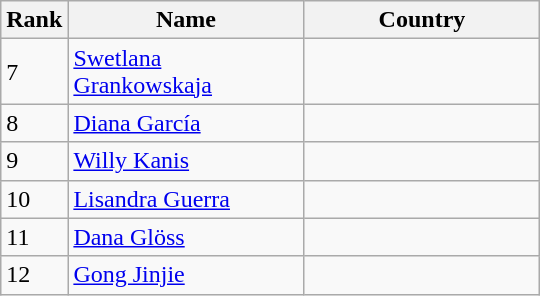<table class="wikitable">
<tr>
<th width=20>Rank</th>
<th width=150>Name</th>
<th width=150>Country</th>
</tr>
<tr>
<td>7</td>
<td><a href='#'>Swetlana Grankowskaja</a></td>
<td></td>
</tr>
<tr>
<td>8</td>
<td><a href='#'>Diana García</a></td>
<td></td>
</tr>
<tr>
<td>9</td>
<td><a href='#'>Willy Kanis</a></td>
<td></td>
</tr>
<tr>
<td>10</td>
<td><a href='#'>Lisandra Guerra</a></td>
<td></td>
</tr>
<tr>
<td>11</td>
<td><a href='#'>Dana Glöss</a></td>
<td></td>
</tr>
<tr>
<td>12</td>
<td><a href='#'>Gong Jinjie</a></td>
<td></td>
</tr>
</table>
